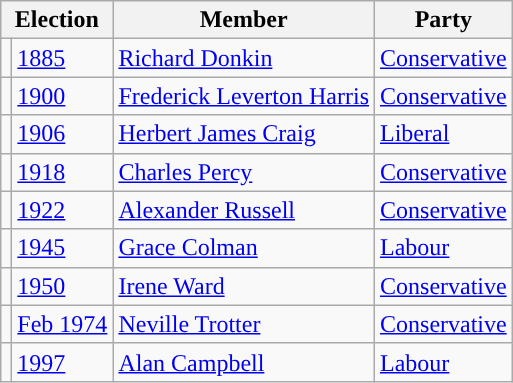<table class="wikitable">
<tr>
<th colspan="2">Election</th>
<th>Member</th>
<th>Party</th>
</tr>
<tr>
<td style="color:inherit;background-color: "></td>
<td><a href='#'>1885</a></td>
<td><a href='#'>Richard Donkin</a></td>
<td><a href='#'>Conservative</a></td>
</tr>
<tr>
<td style="color:inherit;background-color: "></td>
<td><a href='#'>1900</a></td>
<td><a href='#'>Frederick Leverton Harris</a></td>
<td><a href='#'>Conservative</a></td>
</tr>
<tr>
<td style="color:inherit;background-color: "></td>
<td><a href='#'>1906</a></td>
<td><a href='#'>Herbert James Craig</a></td>
<td><a href='#'>Liberal</a></td>
</tr>
<tr>
<td style="color:inherit;background-color: "></td>
<td><a href='#'>1918</a></td>
<td><a href='#'>Charles Percy</a></td>
<td><a href='#'>Conservative</a></td>
</tr>
<tr>
<td style="color:inherit;background-color: "></td>
<td><a href='#'>1922</a></td>
<td><a href='#'>Alexander Russell</a></td>
<td><a href='#'>Conservative</a></td>
</tr>
<tr>
<td style="color:inherit;background-color: "></td>
<td><a href='#'>1945</a></td>
<td><a href='#'>Grace Colman</a></td>
<td><a href='#'>Labour</a></td>
</tr>
<tr>
<td style="color:inherit;background-color: "></td>
<td><a href='#'>1950</a></td>
<td><a href='#'>Irene Ward</a></td>
<td><a href='#'>Conservative</a></td>
</tr>
<tr>
<td style="color:inherit;background-color: "></td>
<td><a href='#'>Feb 1974</a></td>
<td><a href='#'>Neville Trotter</a></td>
<td><a href='#'>Conservative</a></td>
</tr>
<tr>
<td style="color:inherit;background-color: "></td>
<td><a href='#'>1997</a></td>
<td><a href='#'>Alan Campbell</a></td>
<td><a href='#'>Labour</a></td>
</tr>
</table>
